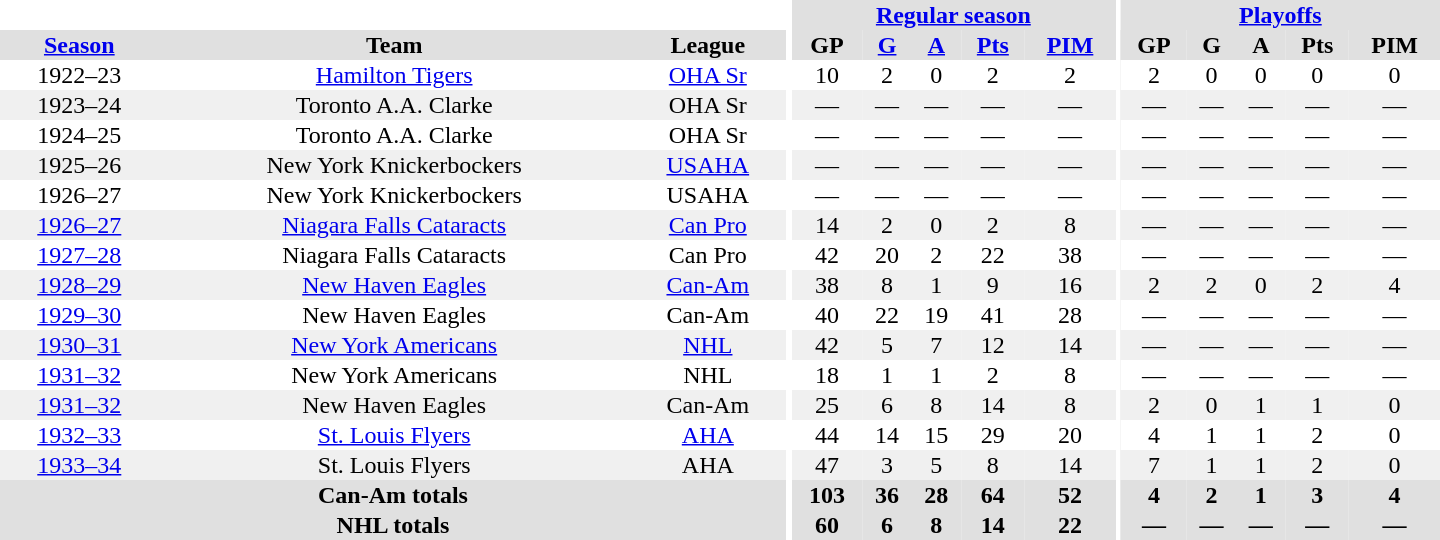<table border="0" cellpadding="1" cellspacing="0" style="text-align:center; width:60em">
<tr bgcolor="#e0e0e0">
<th colspan="3" bgcolor="#ffffff"></th>
<th rowspan="100" bgcolor="#ffffff"></th>
<th colspan="5"><a href='#'>Regular season</a></th>
<th rowspan="100" bgcolor="#ffffff"></th>
<th colspan="5"><a href='#'>Playoffs</a></th>
</tr>
<tr bgcolor="#e0e0e0">
<th><a href='#'>Season</a></th>
<th>Team</th>
<th>League</th>
<th>GP</th>
<th><a href='#'>G</a></th>
<th><a href='#'>A</a></th>
<th><a href='#'>Pts</a></th>
<th><a href='#'>PIM</a></th>
<th>GP</th>
<th>G</th>
<th>A</th>
<th>Pts</th>
<th>PIM</th>
</tr>
<tr>
<td>1922–23</td>
<td><a href='#'>Hamilton Tigers</a></td>
<td><a href='#'>OHA Sr</a></td>
<td>10</td>
<td>2</td>
<td>0</td>
<td>2</td>
<td>2</td>
<td>2</td>
<td>0</td>
<td>0</td>
<td>0</td>
<td>0</td>
</tr>
<tr bgcolor="#f0f0f0">
<td>1923–24</td>
<td>Toronto A.A. Clarke</td>
<td>OHA Sr</td>
<td>—</td>
<td>—</td>
<td>—</td>
<td>—</td>
<td>—</td>
<td>—</td>
<td>—</td>
<td>—</td>
<td>—</td>
<td>—</td>
</tr>
<tr>
<td>1924–25</td>
<td>Toronto A.A. Clarke</td>
<td>OHA Sr</td>
<td>—</td>
<td>—</td>
<td>—</td>
<td>—</td>
<td>—</td>
<td>—</td>
<td>—</td>
<td>—</td>
<td>—</td>
<td>—</td>
</tr>
<tr bgcolor="#f0f0f0">
<td>1925–26</td>
<td>New York Knickerbockers</td>
<td><a href='#'>USAHA</a></td>
<td>—</td>
<td>—</td>
<td>—</td>
<td>—</td>
<td>—</td>
<td>—</td>
<td>—</td>
<td>—</td>
<td>—</td>
<td>—</td>
</tr>
<tr>
<td>1926–27</td>
<td>New York Knickerbockers</td>
<td>USAHA</td>
<td>—</td>
<td>—</td>
<td>—</td>
<td>—</td>
<td>—</td>
<td>—</td>
<td>—</td>
<td>—</td>
<td>—</td>
<td>—</td>
</tr>
<tr bgcolor="#f0f0f0">
<td><a href='#'>1926–27</a></td>
<td><a href='#'>Niagara Falls Cataracts</a></td>
<td><a href='#'>Can Pro</a></td>
<td>14</td>
<td>2</td>
<td>0</td>
<td>2</td>
<td>8</td>
<td>—</td>
<td>—</td>
<td>—</td>
<td>—</td>
<td>—</td>
</tr>
<tr>
<td><a href='#'>1927–28</a></td>
<td>Niagara Falls Cataracts</td>
<td>Can Pro</td>
<td>42</td>
<td>20</td>
<td>2</td>
<td>22</td>
<td>38</td>
<td>—</td>
<td>—</td>
<td>—</td>
<td>—</td>
<td>—</td>
</tr>
<tr bgcolor="#f0f0f0">
<td><a href='#'>1928–29</a></td>
<td><a href='#'>New Haven Eagles</a></td>
<td><a href='#'>Can-Am</a></td>
<td>38</td>
<td>8</td>
<td>1</td>
<td>9</td>
<td>16</td>
<td>2</td>
<td>2</td>
<td>0</td>
<td>2</td>
<td>4</td>
</tr>
<tr>
<td><a href='#'>1929–30</a></td>
<td>New Haven Eagles</td>
<td>Can-Am</td>
<td>40</td>
<td>22</td>
<td>19</td>
<td>41</td>
<td>28</td>
<td>—</td>
<td>—</td>
<td>—</td>
<td>—</td>
<td>—</td>
</tr>
<tr bgcolor="#f0f0f0">
<td><a href='#'>1930–31</a></td>
<td><a href='#'>New York Americans</a></td>
<td><a href='#'>NHL</a></td>
<td>42</td>
<td>5</td>
<td>7</td>
<td>12</td>
<td>14</td>
<td>—</td>
<td>—</td>
<td>—</td>
<td>—</td>
<td>—</td>
</tr>
<tr>
<td><a href='#'>1931–32</a></td>
<td>New York Americans</td>
<td>NHL</td>
<td>18</td>
<td>1</td>
<td>1</td>
<td>2</td>
<td>8</td>
<td>—</td>
<td>—</td>
<td>—</td>
<td>—</td>
<td>—</td>
</tr>
<tr bgcolor="#f0f0f0">
<td><a href='#'>1931–32</a></td>
<td>New Haven Eagles</td>
<td>Can-Am</td>
<td>25</td>
<td>6</td>
<td>8</td>
<td>14</td>
<td>8</td>
<td>2</td>
<td>0</td>
<td>1</td>
<td>1</td>
<td>0</td>
</tr>
<tr>
<td><a href='#'>1932–33</a></td>
<td><a href='#'>St. Louis Flyers</a></td>
<td><a href='#'>AHA</a></td>
<td>44</td>
<td>14</td>
<td>15</td>
<td>29</td>
<td>20</td>
<td>4</td>
<td>1</td>
<td>1</td>
<td>2</td>
<td>0</td>
</tr>
<tr bgcolor="#f0f0f0">
<td><a href='#'>1933–34</a></td>
<td>St. Louis Flyers</td>
<td>AHA</td>
<td>47</td>
<td>3</td>
<td>5</td>
<td>8</td>
<td>14</td>
<td>7</td>
<td>1</td>
<td>1</td>
<td>2</td>
<td>0</td>
</tr>
<tr bgcolor="#e0e0e0">
<th colspan="3">Can-Am totals</th>
<th>103</th>
<th>36</th>
<th>28</th>
<th>64</th>
<th>52</th>
<th>4</th>
<th>2</th>
<th>1</th>
<th>3</th>
<th>4</th>
</tr>
<tr bgcolor="#e0e0e0">
<th colspan="3">NHL totals</th>
<th>60</th>
<th>6</th>
<th>8</th>
<th>14</th>
<th>22</th>
<th>—</th>
<th>—</th>
<th>—</th>
<th>—</th>
<th>—</th>
</tr>
</table>
